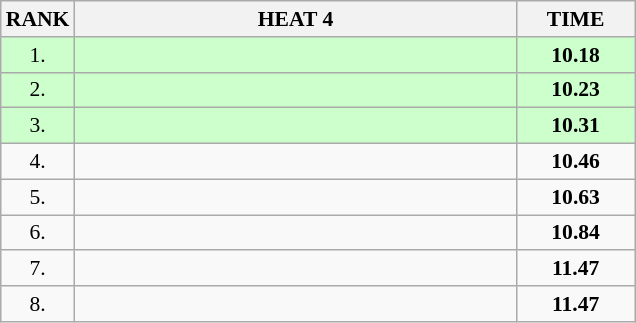<table class="wikitable" style="border-collapse: collapse; font-size: 90%;">
<tr>
<th>RANK</th>
<th style="width: 20em">HEAT 4</th>
<th style="width: 5em">TIME</th>
</tr>
<tr style="background:#ccffcc;">
<td align="center">1.</td>
<td></td>
<td align="center"><strong>10.18</strong></td>
</tr>
<tr style="background:#ccffcc;">
<td align="center">2.</td>
<td></td>
<td align="center"><strong>10.23</strong></td>
</tr>
<tr style="background:#ccffcc;">
<td align="center">3.</td>
<td></td>
<td align="center"><strong>10.31</strong></td>
</tr>
<tr>
<td align="center">4.</td>
<td></td>
<td align="center"><strong>10.46</strong></td>
</tr>
<tr>
<td align="center">5.</td>
<td></td>
<td align="center"><strong>10.63</strong></td>
</tr>
<tr>
<td align="center">6.</td>
<td></td>
<td align="center"><strong>10.84</strong></td>
</tr>
<tr>
<td align="center">7.</td>
<td></td>
<td align="center"><strong>11.47</strong></td>
</tr>
<tr>
<td align="center">8.</td>
<td></td>
<td align="center"><strong>11.47</strong></td>
</tr>
</table>
